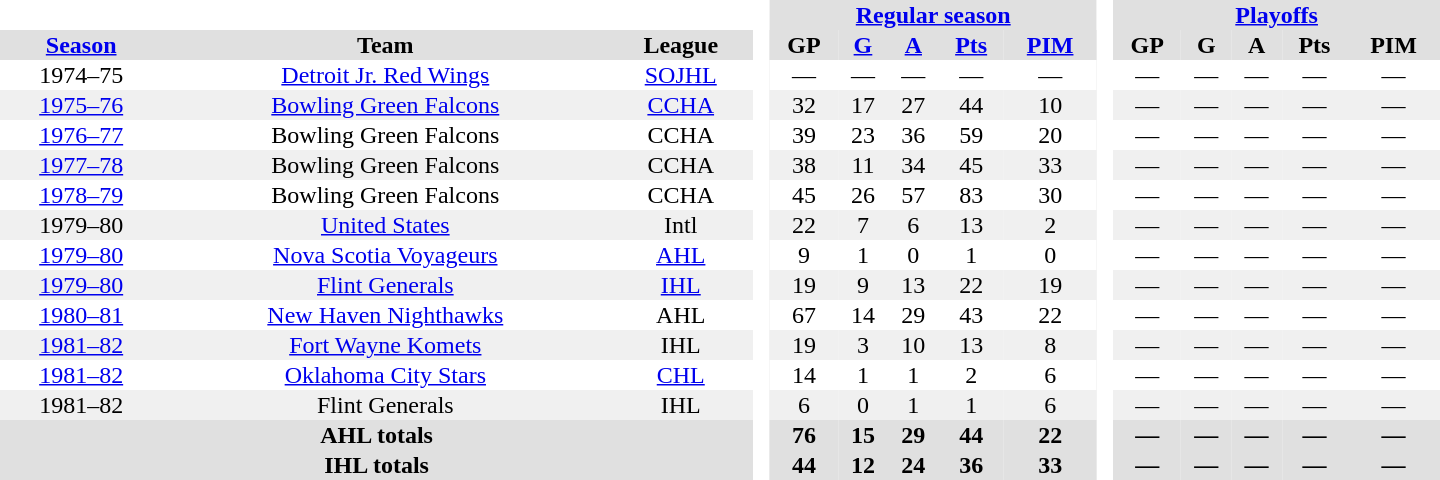<table border="0" cellpadding="1" cellspacing="0" style="text-align:center; width:60em">
<tr bgcolor="#e0e0e0">
<th colspan="3" bgcolor="#ffffff"> </th>
<th rowspan="99" bgcolor="#ffffff"> </th>
<th colspan="5"><a href='#'>Regular season</a></th>
<th rowspan="99" bgcolor="#ffffff"> </th>
<th colspan="5"><a href='#'>Playoffs</a></th>
</tr>
<tr bgcolor="#e0e0e0">
<th><a href='#'>Season</a></th>
<th>Team</th>
<th>League</th>
<th>GP</th>
<th><a href='#'>G</a></th>
<th><a href='#'>A</a></th>
<th><a href='#'>Pts</a></th>
<th><a href='#'>PIM</a></th>
<th>GP</th>
<th>G</th>
<th>A</th>
<th>Pts</th>
<th>PIM</th>
</tr>
<tr>
<td>1974–75</td>
<td><a href='#'>Detroit Jr. Red Wings</a></td>
<td><a href='#'>SOJHL</a></td>
<td>—</td>
<td>—</td>
<td>—</td>
<td>—</td>
<td>—</td>
<td>—</td>
<td>—</td>
<td>—</td>
<td>—</td>
<td>—</td>
</tr>
<tr bgcolor="#f0f0f0">
<td><a href='#'>1975–76</a></td>
<td><a href='#'>Bowling Green Falcons</a></td>
<td><a href='#'>CCHA</a></td>
<td>32</td>
<td>17</td>
<td>27</td>
<td>44</td>
<td>10</td>
<td>—</td>
<td>—</td>
<td>—</td>
<td>—</td>
<td>—</td>
</tr>
<tr>
<td><a href='#'>1976–77</a></td>
<td>Bowling Green Falcons</td>
<td>CCHA</td>
<td>39</td>
<td>23</td>
<td>36</td>
<td>59</td>
<td>20</td>
<td>—</td>
<td>—</td>
<td>—</td>
<td>—</td>
<td>—</td>
</tr>
<tr bgcolor="#f0f0f0">
<td><a href='#'>1977–78</a></td>
<td>Bowling Green Falcons</td>
<td>CCHA</td>
<td>38</td>
<td>11</td>
<td>34</td>
<td>45</td>
<td>33</td>
<td>—</td>
<td>—</td>
<td>—</td>
<td>—</td>
<td>—</td>
</tr>
<tr>
<td><a href='#'>1978–79</a></td>
<td>Bowling Green Falcons</td>
<td>CCHA</td>
<td>45</td>
<td>26</td>
<td>57</td>
<td>83</td>
<td>30</td>
<td>—</td>
<td>—</td>
<td>—</td>
<td>—</td>
<td>—</td>
</tr>
<tr bgcolor="#f0f0f0">
<td>1979–80</td>
<td><a href='#'>United States</a></td>
<td>Intl</td>
<td>22</td>
<td>7</td>
<td>6</td>
<td>13</td>
<td>2</td>
<td>—</td>
<td>—</td>
<td>—</td>
<td>—</td>
<td>—</td>
</tr>
<tr>
<td><a href='#'>1979–80</a></td>
<td><a href='#'>Nova Scotia Voyageurs</a></td>
<td><a href='#'>AHL</a></td>
<td>9</td>
<td>1</td>
<td>0</td>
<td>1</td>
<td>0</td>
<td>—</td>
<td>—</td>
<td>—</td>
<td>—</td>
<td>—</td>
</tr>
<tr bgcolor="#f0f0f0">
<td><a href='#'>1979–80</a></td>
<td><a href='#'>Flint Generals</a></td>
<td><a href='#'>IHL</a></td>
<td>19</td>
<td>9</td>
<td>13</td>
<td>22</td>
<td>19</td>
<td>—</td>
<td>—</td>
<td>—</td>
<td>—</td>
<td>—</td>
</tr>
<tr>
<td><a href='#'>1980–81</a></td>
<td><a href='#'>New Haven Nighthawks</a></td>
<td>AHL</td>
<td>67</td>
<td>14</td>
<td>29</td>
<td>43</td>
<td>22</td>
<td>—</td>
<td>—</td>
<td>—</td>
<td>—</td>
<td>—</td>
</tr>
<tr bgcolor="#f0f0f0">
<td><a href='#'>1981–82</a></td>
<td><a href='#'>Fort Wayne Komets</a></td>
<td>IHL</td>
<td>19</td>
<td>3</td>
<td>10</td>
<td>13</td>
<td>8</td>
<td>—</td>
<td>—</td>
<td>—</td>
<td>—</td>
<td>—</td>
</tr>
<tr>
<td><a href='#'>1981–82</a></td>
<td><a href='#'>Oklahoma City Stars</a></td>
<td><a href='#'>CHL</a></td>
<td>14</td>
<td>1</td>
<td>1</td>
<td>2</td>
<td>6</td>
<td>—</td>
<td>—</td>
<td>—</td>
<td>—</td>
<td>—</td>
</tr>
<tr bgcolor="#f0f0f0">
<td>1981–82</td>
<td>Flint Generals</td>
<td>IHL</td>
<td>6</td>
<td>0</td>
<td>1</td>
<td>1</td>
<td>6</td>
<td>—</td>
<td>—</td>
<td>—</td>
<td>—</td>
<td>—</td>
</tr>
<tr bgcolor="#e0e0e0">
<th colspan="3">AHL totals</th>
<th>76</th>
<th>15</th>
<th>29</th>
<th>44</th>
<th>22</th>
<th>—</th>
<th>—</th>
<th>—</th>
<th>—</th>
<th>—</th>
</tr>
<tr bgcolor="#e0e0e0">
<th colspan="3">IHL totals</th>
<th>44</th>
<th>12</th>
<th>24</th>
<th>36</th>
<th>33</th>
<th>—</th>
<th>—</th>
<th>—</th>
<th>—</th>
<th>—</th>
</tr>
</table>
